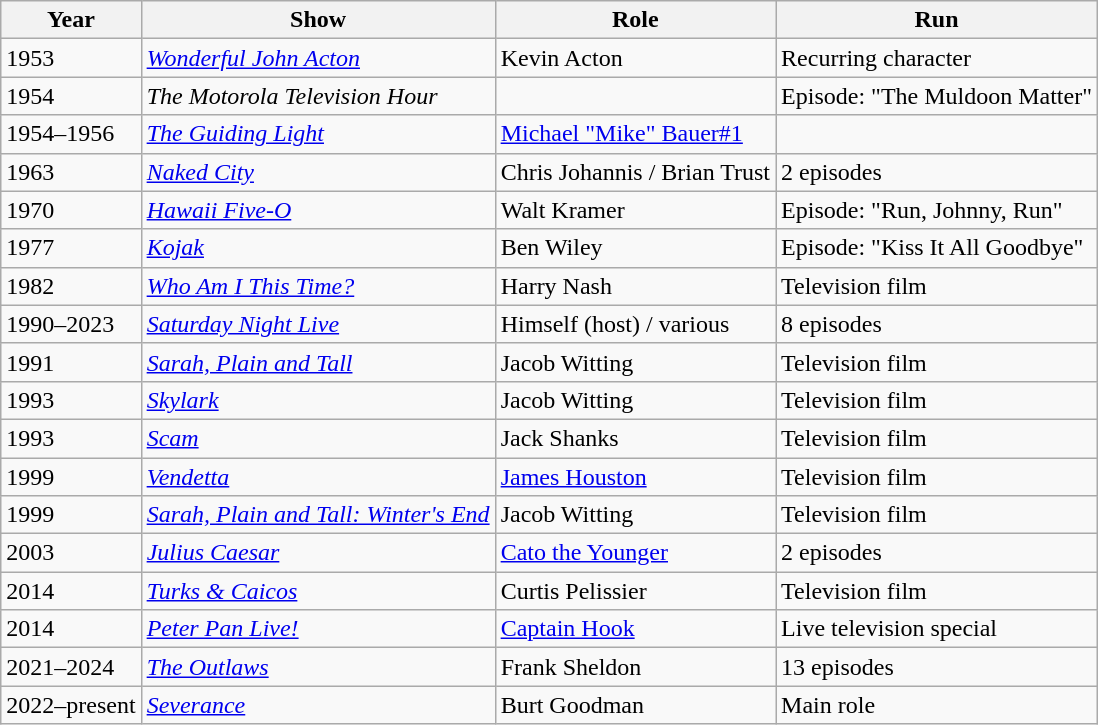<table class="wikitable sortable">
<tr>
<th>Year</th>
<th>Show</th>
<th>Role</th>
<th>Run</th>
</tr>
<tr>
<td>1953</td>
<td><em><a href='#'>Wonderful John Acton</a></em></td>
<td>Kevin Acton</td>
<td>Recurring character</td>
</tr>
<tr>
<td>1954</td>
<td data-sort-value="Motorola Television Hour, The"><em>The Motorola Television Hour</em></td>
<td></td>
<td>Episode: "The Muldoon Matter"</td>
</tr>
<tr>
<td>1954–1956</td>
<td data-sort-value="Guiding Light, The"><em><a href='#'>The Guiding Light</a></em></td>
<td><a href='#'>Michael "Mike" Bauer#1</a></td>
<td></td>
</tr>
<tr>
<td>1963</td>
<td><em><a href='#'>Naked City</a></em></td>
<td>Chris Johannis / Brian Trust</td>
<td>2 episodes</td>
</tr>
<tr>
<td>1970</td>
<td><em><a href='#'>Hawaii Five-O</a></em></td>
<td>Walt Kramer</td>
<td>Episode: "Run, Johnny, Run"</td>
</tr>
<tr>
<td>1977</td>
<td><em><a href='#'>Kojak</a></em></td>
<td>Ben Wiley</td>
<td>Episode: "Kiss It All Goodbye"</td>
</tr>
<tr>
<td>1982</td>
<td><em><a href='#'>Who Am I This Time?</a></em></td>
<td>Harry Nash</td>
<td>Television film</td>
</tr>
<tr>
<td>1990–2023</td>
<td><em><a href='#'>Saturday Night Live</a></em></td>
<td>Himself (host) / various</td>
<td>8 episodes</td>
</tr>
<tr>
<td>1991</td>
<td><em><a href='#'>Sarah, Plain and Tall</a></em></td>
<td>Jacob Witting</td>
<td>Television film</td>
</tr>
<tr>
<td>1993</td>
<td><em><a href='#'>Skylark</a></em></td>
<td>Jacob Witting </td>
<td>Television film</td>
</tr>
<tr>
<td>1993</td>
<td><em><a href='#'>Scam</a></em></td>
<td>Jack Shanks</td>
<td>Television film</td>
</tr>
<tr>
<td>1999</td>
<td><em><a href='#'>Vendetta</a></em></td>
<td><a href='#'>James Houston</a></td>
<td>Television film</td>
</tr>
<tr>
<td>1999</td>
<td><em><a href='#'>Sarah, Plain and Tall: Winter's End</a></em></td>
<td>Jacob Witting</td>
<td>Television film</td>
</tr>
<tr>
<td>2003</td>
<td><em><a href='#'>Julius Caesar</a></em></td>
<td><a href='#'>Cato the Younger</a></td>
<td>2 episodes</td>
</tr>
<tr>
<td>2014</td>
<td><em><a href='#'>Turks & Caicos</a></em></td>
<td>Curtis Pelissier</td>
<td>Television film</td>
</tr>
<tr>
<td>2014</td>
<td><em><a href='#'>Peter Pan Live!</a></em></td>
<td><a href='#'>Captain Hook</a></td>
<td>Live television special</td>
</tr>
<tr>
<td>2021–2024</td>
<td data-sort-value="Outlaws, The"><em><a href='#'>The Outlaws</a></em></td>
<td>Frank Sheldon</td>
<td>13 episodes</td>
</tr>
<tr>
<td>2022–present</td>
<td><em><a href='#'>Severance</a></em></td>
<td>Burt Goodman</td>
<td>Main role</td>
</tr>
</table>
